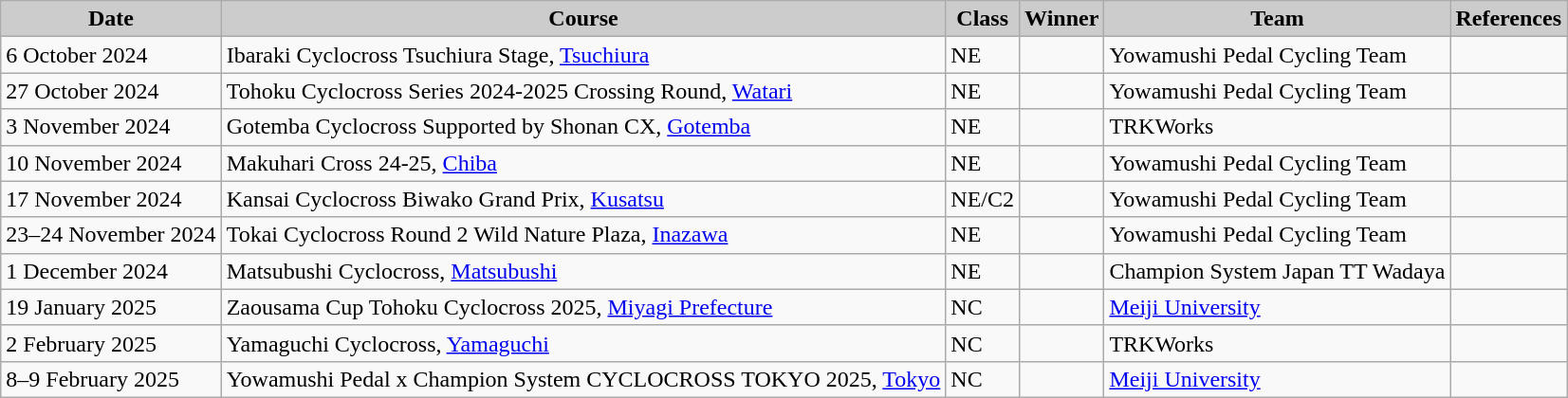<table class="wikitable sortable alternance ">
<tr>
<th scope="col" style="background-color:#CCCCCC;">Date</th>
<th scope="col" style="background-color:#CCCCCC;">Course</th>
<th scope="col" style="background-color:#CCCCCC;">Class</th>
<th scope="col" style="background-color:#CCCCCC;">Winner</th>
<th scope="col" style="background-color:#CCCCCC;">Team</th>
<th scope="col" style="background-color:#CCCCCC;">References</th>
</tr>
<tr>
<td>6 October 2024</td>
<td> Ibaraki Cyclocross Tsuchiura Stage, <a href='#'>Tsuchiura</a></td>
<td>NE</td>
<td></td>
<td>Yowamushi Pedal Cycling Team</td>
<td></td>
</tr>
<tr>
<td>27 October 2024</td>
<td> Tohoku Cyclocross Series 2024-2025 Crossing Round, <a href='#'>Watari</a></td>
<td>NE</td>
<td></td>
<td>Yowamushi Pedal Cycling Team</td>
<td></td>
</tr>
<tr>
<td>3 November 2024</td>
<td> Gotemba Cyclocross Supported by Shonan CX, <a href='#'>Gotemba</a></td>
<td>NE</td>
<td></td>
<td>TRKWorks</td>
<td></td>
</tr>
<tr>
<td>10 November 2024</td>
<td> Makuhari Cross 24-25, <a href='#'>Chiba</a></td>
<td>NE</td>
<td></td>
<td>Yowamushi Pedal Cycling Team</td>
<td></td>
</tr>
<tr>
<td>17 November 2024</td>
<td> Kansai Cyclocross Biwako Grand Prix, <a href='#'>Kusatsu</a></td>
<td>NE/C2</td>
<td></td>
<td>Yowamushi Pedal Cycling Team</td>
<td></td>
</tr>
<tr>
<td>23–24 November 2024</td>
<td> Tokai Cyclocross Round 2 Wild Nature Plaza, <a href='#'>Inazawa</a></td>
<td>NE</td>
<td></td>
<td>Yowamushi Pedal Cycling Team</td>
<td></td>
</tr>
<tr>
<td>1 December 2024</td>
<td> Matsubushi Cyclocross, <a href='#'>Matsubushi</a></td>
<td>NE</td>
<td></td>
<td>Champion System Japan TT Wadaya</td>
<td></td>
</tr>
<tr>
<td>19 January 2025</td>
<td> Zaousama Cup Tohoku Cyclocross 2025, <a href='#'>Miyagi Prefecture</a></td>
<td>NC</td>
<td></td>
<td><a href='#'>Meiji University</a></td>
<td></td>
</tr>
<tr>
<td>2 February 2025</td>
<td> Yamaguchi Cyclocross, <a href='#'>Yamaguchi</a></td>
<td>NC</td>
<td></td>
<td>TRKWorks</td>
<td></td>
</tr>
<tr>
<td>8–9 February 2025</td>
<td> Yowamushi Pedal x Champion System CYCLOCROSS TOKYO 2025, <a href='#'>Tokyo</a></td>
<td>NC</td>
<td></td>
<td><a href='#'>Meiji University</a></td>
<td></td>
</tr>
</table>
